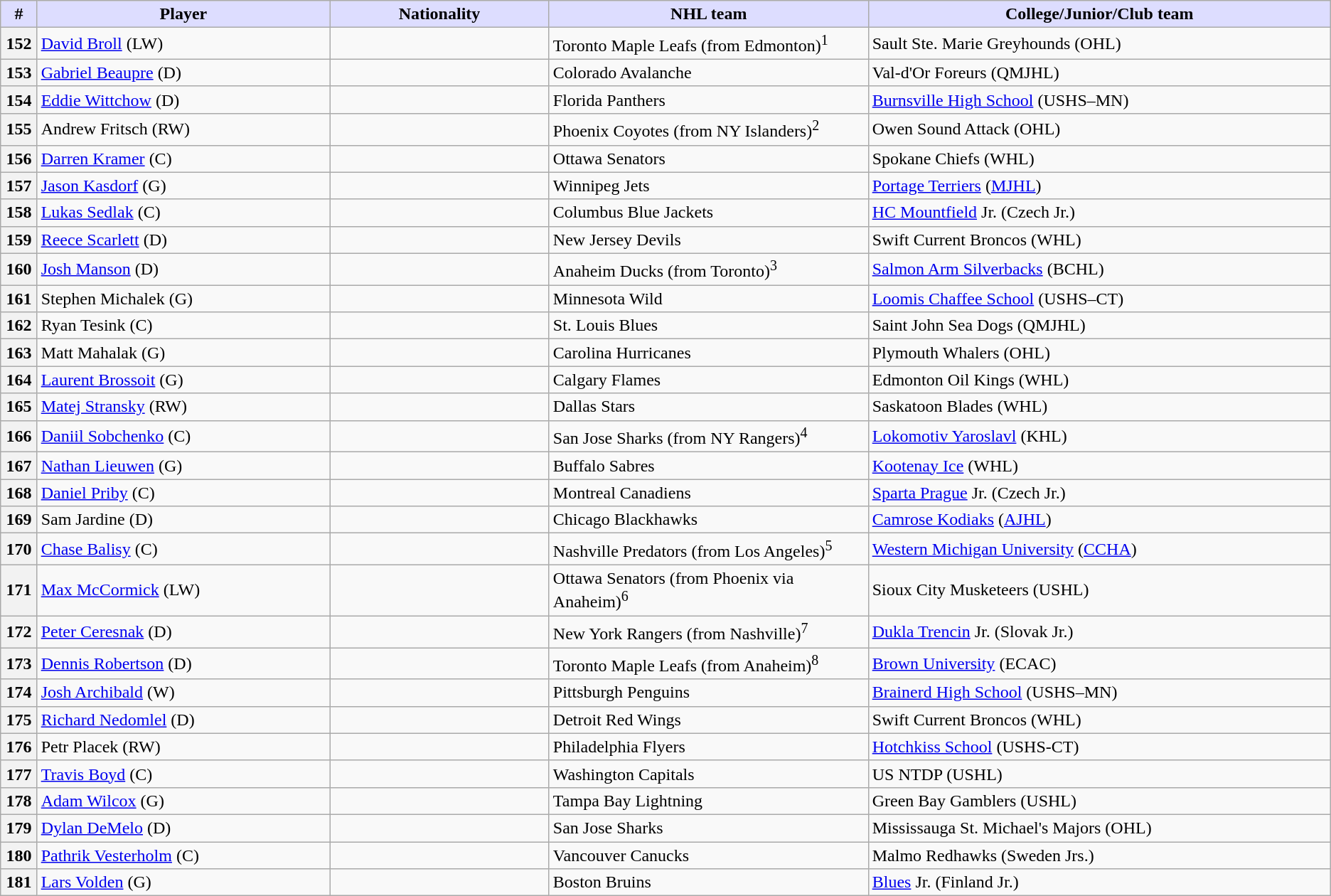<table class="wikitable">
<tr>
<th style="background:#ddf; width:2.75%;">#</th>
<th style="background:#ddf; width:22.0%;">Player</th>
<th style="background:#ddf; width:16.5%;">Nationality</th>
<th style="background:#ddf; width:24.0%;">NHL team</th>
<th style="background:#ddf; width:100.0%;">College/Junior/Club team</th>
</tr>
<tr>
<th>152</th>
<td><a href='#'>David Broll</a> (LW)</td>
<td></td>
<td>Toronto Maple Leafs (from Edmonton)<sup>1</sup></td>
<td>Sault Ste. Marie Greyhounds (OHL)</td>
</tr>
<tr>
<th>153</th>
<td><a href='#'>Gabriel Beaupre</a> (D)</td>
<td></td>
<td>Colorado Avalanche</td>
<td>Val-d'Or Foreurs (QMJHL)</td>
</tr>
<tr>
<th>154</th>
<td><a href='#'>Eddie Wittchow</a> (D)</td>
<td></td>
<td>Florida Panthers</td>
<td><a href='#'>Burnsville High School</a> (USHS–MN)</td>
</tr>
<tr>
<th>155</th>
<td>Andrew Fritsch (RW)</td>
<td></td>
<td>Phoenix Coyotes (from NY Islanders)<sup>2</sup></td>
<td>Owen Sound Attack (OHL)</td>
</tr>
<tr>
<th>156</th>
<td><a href='#'>Darren Kramer</a> (C)</td>
<td></td>
<td>Ottawa Senators</td>
<td>Spokane Chiefs (WHL)</td>
</tr>
<tr>
<th>157</th>
<td><a href='#'>Jason Kasdorf</a> (G)</td>
<td></td>
<td>Winnipeg Jets</td>
<td><a href='#'>Portage Terriers</a> (<a href='#'>MJHL</a>)</td>
</tr>
<tr>
<th>158</th>
<td><a href='#'>Lukas Sedlak</a> (C)</td>
<td></td>
<td>Columbus Blue Jackets</td>
<td><a href='#'>HC Mountfield</a> Jr. (Czech Jr.)</td>
</tr>
<tr>
<th>159</th>
<td><a href='#'>Reece Scarlett</a> (D)</td>
<td></td>
<td>New Jersey Devils</td>
<td>Swift Current Broncos (WHL)</td>
</tr>
<tr>
<th>160</th>
<td><a href='#'>Josh Manson</a> (D)</td>
<td></td>
<td>Anaheim Ducks (from Toronto)<sup>3</sup></td>
<td><a href='#'>Salmon Arm Silverbacks</a> (BCHL)</td>
</tr>
<tr>
<th>161</th>
<td>Stephen Michalek (G)</td>
<td></td>
<td>Minnesota Wild</td>
<td><a href='#'>Loomis Chaffee School</a> (USHS–CT)</td>
</tr>
<tr>
<th>162</th>
<td>Ryan Tesink (C)</td>
<td></td>
<td>St. Louis Blues</td>
<td>Saint John Sea Dogs (QMJHL)</td>
</tr>
<tr>
<th>163</th>
<td>Matt Mahalak (G)</td>
<td></td>
<td>Carolina Hurricanes</td>
<td>Plymouth Whalers (OHL)</td>
</tr>
<tr>
<th>164</th>
<td><a href='#'>Laurent Brossoit</a> (G)</td>
<td></td>
<td>Calgary Flames</td>
<td>Edmonton Oil Kings (WHL)</td>
</tr>
<tr>
<th>165</th>
<td><a href='#'>Matej Stransky</a> (RW)</td>
<td></td>
<td>Dallas Stars</td>
<td>Saskatoon Blades (WHL)</td>
</tr>
<tr>
<th>166</th>
<td><a href='#'>Daniil Sobchenko</a> (C)</td>
<td></td>
<td>San Jose Sharks (from NY Rangers)<sup>4</sup></td>
<td><a href='#'>Lokomotiv Yaroslavl</a> (KHL)</td>
</tr>
<tr>
<th>167</th>
<td><a href='#'>Nathan Lieuwen</a> (G)</td>
<td></td>
<td>Buffalo Sabres</td>
<td><a href='#'>Kootenay Ice</a> (WHL)</td>
</tr>
<tr>
<th>168</th>
<td><a href='#'>Daniel Priby</a> (C)</td>
<td></td>
<td>Montreal Canadiens</td>
<td><a href='#'>Sparta Prague</a> Jr. (Czech Jr.)</td>
</tr>
<tr>
<th>169</th>
<td>Sam Jardine (D)</td>
<td></td>
<td>Chicago Blackhawks</td>
<td><a href='#'>Camrose Kodiaks</a> (<a href='#'>AJHL</a>)</td>
</tr>
<tr>
<th>170</th>
<td><a href='#'>Chase Balisy</a> (C)</td>
<td></td>
<td>Nashville Predators (from Los Angeles)<sup>5</sup></td>
<td><a href='#'>Western Michigan University</a> (<a href='#'>CCHA</a>)</td>
</tr>
<tr>
<th>171</th>
<td><a href='#'>Max McCormick</a> (LW)</td>
<td></td>
<td>Ottawa Senators (from Phoenix via Anaheim)<sup>6</sup></td>
<td>Sioux City Musketeers (USHL)</td>
</tr>
<tr>
<th>172</th>
<td><a href='#'>Peter Ceresnak</a> (D)</td>
<td></td>
<td>New York Rangers (from Nashville)<sup>7</sup></td>
<td><a href='#'>Dukla Trencin</a> Jr. (Slovak Jr.)</td>
</tr>
<tr>
<th>173</th>
<td><a href='#'>Dennis Robertson</a> (D)</td>
<td></td>
<td>Toronto Maple Leafs (from Anaheim)<sup>8</sup></td>
<td><a href='#'>Brown University</a> (ECAC)</td>
</tr>
<tr>
<th>174</th>
<td><a href='#'>Josh Archibald</a> (W)</td>
<td></td>
<td>Pittsburgh Penguins</td>
<td><a href='#'>Brainerd High School</a> (USHS–MN)</td>
</tr>
<tr>
<th>175</th>
<td><a href='#'>Richard Nedomlel</a> (D)</td>
<td></td>
<td>Detroit Red Wings</td>
<td>Swift Current Broncos (WHL)</td>
</tr>
<tr>
<th>176</th>
<td>Petr Placek (RW)</td>
<td></td>
<td>Philadelphia Flyers</td>
<td><a href='#'>Hotchkiss School</a> (USHS-CT)</td>
</tr>
<tr>
<th>177</th>
<td><a href='#'>Travis Boyd</a> (C)</td>
<td></td>
<td>Washington Capitals</td>
<td>US NTDP (USHL)</td>
</tr>
<tr>
<th>178</th>
<td><a href='#'>Adam Wilcox</a> (G)</td>
<td></td>
<td>Tampa Bay Lightning</td>
<td>Green Bay Gamblers (USHL)</td>
</tr>
<tr>
<th>179</th>
<td><a href='#'>Dylan DeMelo</a> (D)</td>
<td></td>
<td>San Jose Sharks</td>
<td>Mississauga St. Michael's Majors (OHL)</td>
</tr>
<tr>
<th>180</th>
<td><a href='#'>Pathrik Vesterholm</a> (C)</td>
<td></td>
<td>Vancouver Canucks</td>
<td>Malmo Redhawks (Sweden Jrs.)</td>
</tr>
<tr>
<th>181</th>
<td><a href='#'>Lars Volden</a> (G)</td>
<td></td>
<td>Boston Bruins</td>
<td><a href='#'>Blues</a> Jr. (Finland Jr.)</td>
</tr>
</table>
